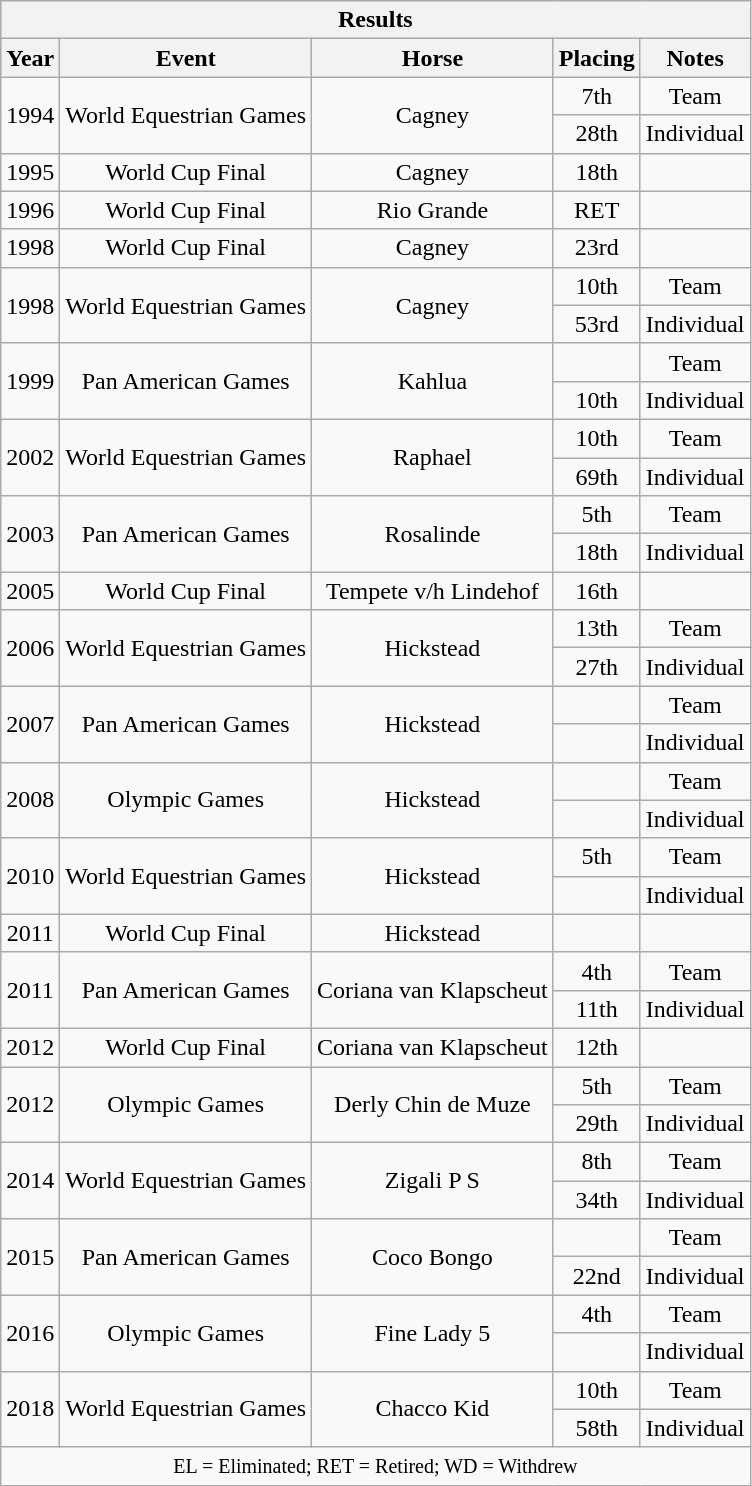<table class="wikitable" style="text-align:center">
<tr>
<th colspan="11" align="center"><strong>Results</strong></th>
</tr>
<tr>
<th>Year</th>
<th>Event</th>
<th>Horse</th>
<th>Placing</th>
<th>Notes</th>
</tr>
<tr>
<td rowspan="2">1994</td>
<td rowspan="2">World Equestrian Games</td>
<td rowspan="2">Cagney</td>
<td>7th</td>
<td>Team</td>
</tr>
<tr>
<td>28th</td>
<td>Individual</td>
</tr>
<tr>
<td>1995</td>
<td>World Cup Final</td>
<td>Cagney</td>
<td>18th</td>
<td></td>
</tr>
<tr>
<td>1996</td>
<td>World Cup Final</td>
<td>Rio Grande</td>
<td>RET</td>
<td></td>
</tr>
<tr>
<td>1998</td>
<td>World Cup Final</td>
<td>Cagney</td>
<td>23rd</td>
<td></td>
</tr>
<tr>
<td rowspan="2">1998</td>
<td rowspan="2">World Equestrian Games</td>
<td rowspan="2">Cagney</td>
<td>10th</td>
<td>Team</td>
</tr>
<tr>
<td>53rd</td>
<td>Individual</td>
</tr>
<tr>
<td rowspan="2">1999</td>
<td rowspan="2">Pan American Games</td>
<td rowspan="2">Kahlua</td>
<td></td>
<td>Team</td>
</tr>
<tr>
<td>10th</td>
<td>Individual</td>
</tr>
<tr>
<td rowspan="2">2002</td>
<td rowspan="2">World Equestrian Games</td>
<td rowspan="2">Raphael</td>
<td>10th</td>
<td>Team</td>
</tr>
<tr>
<td>69th</td>
<td>Individual</td>
</tr>
<tr>
<td rowspan="2">2003</td>
<td rowspan="2">Pan American Games</td>
<td rowspan="2">Rosalinde</td>
<td>5th</td>
<td>Team</td>
</tr>
<tr>
<td>18th</td>
<td>Individual</td>
</tr>
<tr>
<td>2005</td>
<td>World Cup Final</td>
<td>Tempete v/h Lindehof</td>
<td>16th</td>
<td></td>
</tr>
<tr>
<td rowspan="2">2006</td>
<td rowspan="2">World Equestrian Games</td>
<td rowspan="2">Hickstead</td>
<td>13th</td>
<td>Team</td>
</tr>
<tr>
<td>27th</td>
<td>Individual</td>
</tr>
<tr>
<td rowspan="2">2007</td>
<td rowspan="2">Pan American Games</td>
<td rowspan="2">Hickstead</td>
<td></td>
<td>Team</td>
</tr>
<tr>
<td></td>
<td>Individual</td>
</tr>
<tr>
<td rowspan="2">2008</td>
<td rowspan="2">Olympic Games</td>
<td rowspan="2">Hickstead</td>
<td></td>
<td>Team</td>
</tr>
<tr>
<td></td>
<td>Individual</td>
</tr>
<tr>
<td rowspan="2">2010</td>
<td rowspan="2">World Equestrian Games</td>
<td rowspan="2">Hickstead</td>
<td>5th</td>
<td>Team</td>
</tr>
<tr>
<td></td>
<td>Individual</td>
</tr>
<tr>
<td>2011</td>
<td>World Cup Final</td>
<td>Hickstead</td>
<td></td>
<td></td>
</tr>
<tr>
<td rowspan="2">2011</td>
<td rowspan="2">Pan American Games</td>
<td rowspan="2">Coriana van Klapscheut</td>
<td>4th</td>
<td>Team</td>
</tr>
<tr>
<td>11th</td>
<td>Individual</td>
</tr>
<tr>
<td>2012</td>
<td>World Cup Final</td>
<td>Coriana van Klapscheut</td>
<td>12th</td>
<td></td>
</tr>
<tr>
<td rowspan="2">2012</td>
<td rowspan="2">Olympic Games</td>
<td rowspan="2">Derly Chin de Muze</td>
<td>5th</td>
<td>Team</td>
</tr>
<tr>
<td>29th</td>
<td>Individual</td>
</tr>
<tr>
<td rowspan="2">2014</td>
<td rowspan="2">World Equestrian Games</td>
<td rowspan="2">Zigali P S</td>
<td>8th</td>
<td>Team</td>
</tr>
<tr>
<td>34th</td>
<td>Individual</td>
</tr>
<tr>
<td rowspan="2">2015</td>
<td rowspan="2">Pan American Games</td>
<td rowspan="2">Coco Bongo</td>
<td></td>
<td>Team</td>
</tr>
<tr>
<td>22nd</td>
<td>Individual</td>
</tr>
<tr>
<td rowspan="2">2016</td>
<td rowspan="2">Olympic Games</td>
<td rowspan="2">Fine Lady 5</td>
<td>4th</td>
<td>Team</td>
</tr>
<tr>
<td></td>
<td>Individual</td>
</tr>
<tr>
<td rowspan="2">2018</td>
<td rowspan="2">World Equestrian Games</td>
<td rowspan="2">Chacco Kid</td>
<td>10th</td>
<td>Team</td>
</tr>
<tr>
<td>58th</td>
<td>Individual</td>
</tr>
<tr>
<td colspan="11" align="center"><small> EL = Eliminated; RET = Retired; WD = Withdrew </small></td>
</tr>
</table>
